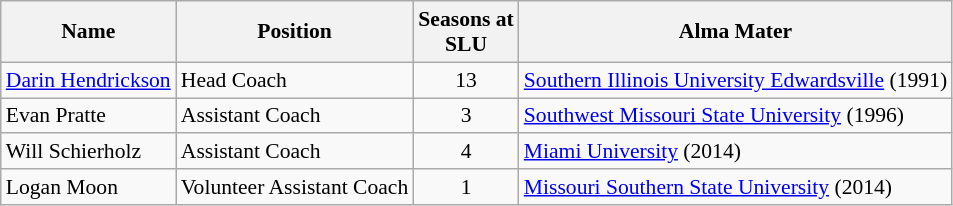<table class="wikitable" border="1" style="font-size:90%;">
<tr>
<th>Name</th>
<th>Position</th>
<th>Seasons at<br>SLU</th>
<th>Alma Mater</th>
</tr>
<tr>
<td><a href='#'>Darin Hendrickson</a></td>
<td>Head Coach</td>
<td align=center>13</td>
<td><a href='#'>Southern Illinois University Edwardsville</a> (1991)</td>
</tr>
<tr>
<td>Evan Pratte</td>
<td>Assistant Coach</td>
<td align=center>3</td>
<td><a href='#'>Southwest Missouri State University</a> (1996)</td>
</tr>
<tr>
<td>Will Schierholz</td>
<td>Assistant Coach</td>
<td align=center>4</td>
<td><a href='#'>Miami University</a> (2014)</td>
</tr>
<tr>
<td>Logan Moon</td>
<td>Volunteer Assistant Coach</td>
<td align=center>1</td>
<td><a href='#'>Missouri Southern State University</a> (2014)</td>
</tr>
</table>
